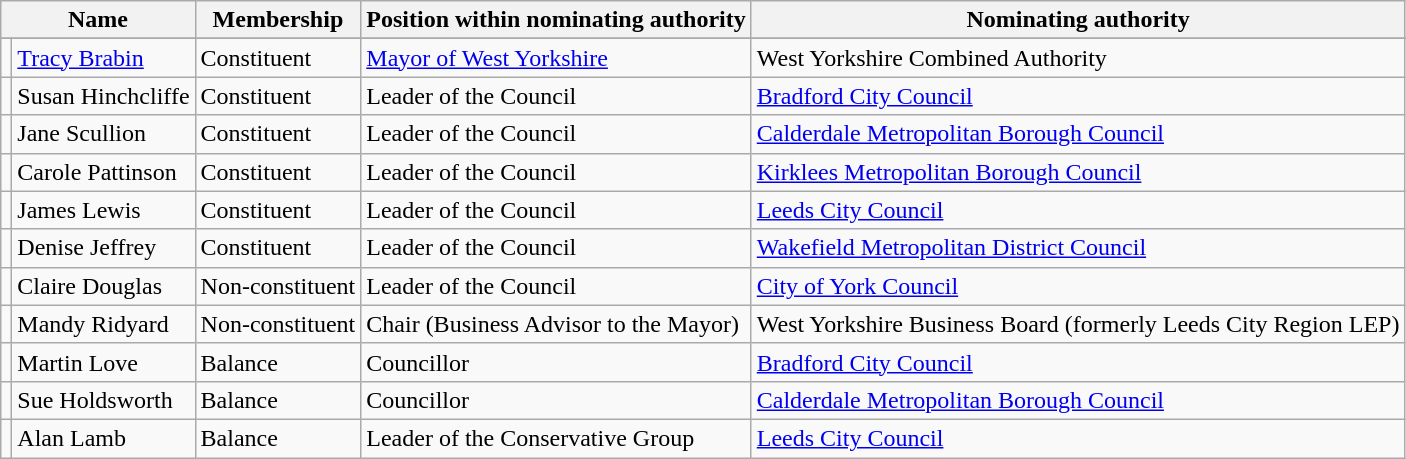<table class="wikitable sortable">
<tr>
<th colspan=2>Name</th>
<th>Membership</th>
<th>Position within nominating authority</th>
<th>Nominating authority</th>
</tr>
<tr>
</tr>
<tr>
<td style=background:></td>
<td><a href='#'>Tracy Brabin</a></td>
<td>Constituent</td>
<td><a href='#'>Mayor of West Yorkshire</a></td>
<td>West Yorkshire Combined Authority</td>
</tr>
<tr>
<td style=background:></td>
<td>Susan Hinchcliffe</td>
<td>Constituent</td>
<td>Leader of the Council</td>
<td><a href='#'>Bradford City Council</a></td>
</tr>
<tr>
<td style=background:></td>
<td>Jane Scullion</td>
<td>Constituent</td>
<td>Leader of the Council</td>
<td><a href='#'>Calderdale Metropolitan Borough Council</a></td>
</tr>
<tr>
<td style=background:></td>
<td>Carole Pattinson</td>
<td>Constituent</td>
<td>Leader of the Council</td>
<td><a href='#'>Kirklees Metropolitan Borough Council</a></td>
</tr>
<tr>
<td style=background:></td>
<td>James Lewis</td>
<td>Constituent</td>
<td>Leader of the Council</td>
<td><a href='#'>Leeds City Council</a></td>
</tr>
<tr>
<td style=background:></td>
<td>Denise Jeffrey</td>
<td>Constituent</td>
<td>Leader of the Council</td>
<td><a href='#'>Wakefield Metropolitan District Council</a></td>
</tr>
<tr>
<td style=background:></td>
<td>Claire Douglas</td>
<td>Non-constituent</td>
<td>Leader of the Council</td>
<td><a href='#'>City of York Council</a></td>
</tr>
<tr>
<td></td>
<td>Mandy Ridyard</td>
<td>Non-constituent</td>
<td>Chair (Business Advisor to the Mayor)</td>
<td>West Yorkshire Business Board (formerly Leeds City Region LEP)</td>
</tr>
<tr>
<td style=background:></td>
<td>Martin Love</td>
<td>Balance</td>
<td>Councillor</td>
<td><a href='#'>Bradford City Council</a></td>
</tr>
<tr>
<td style=background:></td>
<td>Sue Holdsworth</td>
<td>Balance</td>
<td>Councillor</td>
<td><a href='#'>Calderdale Metropolitan Borough Council</a></td>
</tr>
<tr>
<td style=background:></td>
<td>Alan Lamb</td>
<td>Balance</td>
<td>Leader of the Conservative Group</td>
<td><a href='#'>Leeds City Council</a></td>
</tr>
</table>
